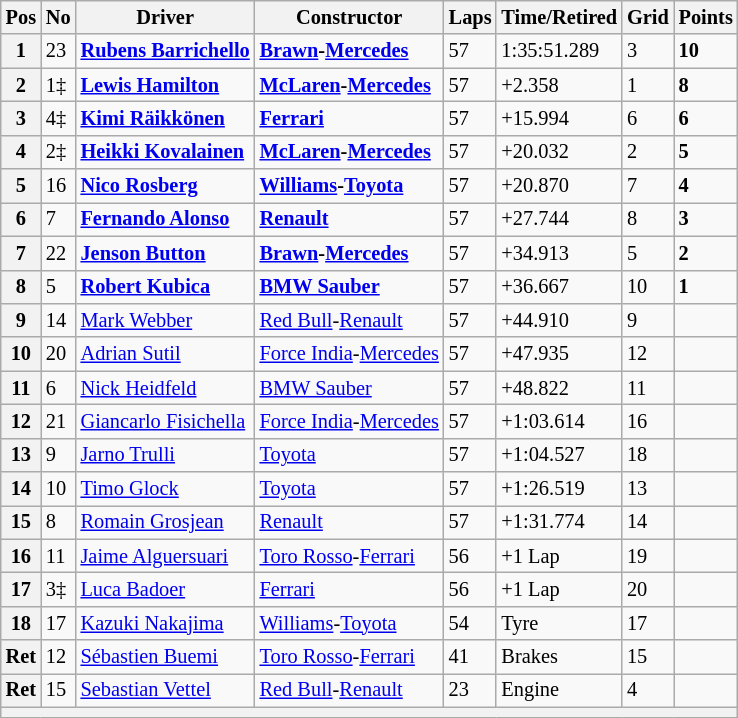<table class="wikitable" style="font-size:85%">
<tr>
<th>Pos</th>
<th>No</th>
<th>Driver</th>
<th>Constructor</th>
<th>Laps</th>
<th>Time/Retired</th>
<th>Grid</th>
<th>Points</th>
</tr>
<tr>
<th>1</th>
<td>23</td>
<td> <strong><a href='#'>Rubens Barrichello</a></strong></td>
<td><strong><a href='#'>Brawn</a>-<a href='#'>Mercedes</a></strong></td>
<td>57</td>
<td>1:35:51.289</td>
<td>3</td>
<td><strong>10</strong></td>
</tr>
<tr>
<th>2</th>
<td>1‡</td>
<td> <strong><a href='#'>Lewis Hamilton</a></strong></td>
<td><strong><a href='#'>McLaren</a>-<a href='#'>Mercedes</a></strong></td>
<td>57</td>
<td>+2.358</td>
<td>1</td>
<td><strong>8</strong></td>
</tr>
<tr>
<th>3</th>
<td>4‡</td>
<td> <strong><a href='#'>Kimi Räikkönen</a></strong></td>
<td><strong><a href='#'>Ferrari</a></strong></td>
<td>57</td>
<td>+15.994</td>
<td>6</td>
<td><strong>6</strong></td>
</tr>
<tr>
<th>4</th>
<td>2‡</td>
<td> <strong><a href='#'>Heikki Kovalainen</a></strong></td>
<td><strong><a href='#'>McLaren</a>-<a href='#'>Mercedes</a></strong></td>
<td>57</td>
<td>+20.032</td>
<td>2</td>
<td><strong>5</strong></td>
</tr>
<tr>
<th>5</th>
<td>16</td>
<td> <strong><a href='#'>Nico Rosberg</a></strong></td>
<td><strong><a href='#'>Williams</a>-<a href='#'>Toyota</a></strong></td>
<td>57</td>
<td>+20.870</td>
<td>7</td>
<td><strong>4</strong></td>
</tr>
<tr>
<th>6</th>
<td>7</td>
<td> <strong><a href='#'>Fernando Alonso</a></strong></td>
<td><strong><a href='#'>Renault</a></strong></td>
<td>57</td>
<td>+27.744</td>
<td>8</td>
<td><strong>3</strong></td>
</tr>
<tr>
<th>7</th>
<td>22</td>
<td> <strong><a href='#'>Jenson Button</a></strong></td>
<td><strong><a href='#'>Brawn</a>-<a href='#'>Mercedes</a></strong></td>
<td>57</td>
<td>+34.913</td>
<td>5</td>
<td><strong>2</strong></td>
</tr>
<tr>
<th>8</th>
<td>5</td>
<td> <strong><a href='#'>Robert Kubica</a></strong></td>
<td><strong><a href='#'>BMW Sauber</a></strong></td>
<td>57</td>
<td>+36.667</td>
<td>10</td>
<td><strong>1</strong></td>
</tr>
<tr>
<th>9</th>
<td>14</td>
<td> <a href='#'>Mark Webber</a></td>
<td><a href='#'>Red Bull</a>-<a href='#'>Renault</a></td>
<td>57</td>
<td>+44.910</td>
<td>9</td>
<td></td>
</tr>
<tr>
<th>10</th>
<td>20</td>
<td> <a href='#'>Adrian Sutil</a></td>
<td><a href='#'>Force India</a>-<a href='#'>Mercedes</a></td>
<td>57</td>
<td>+47.935</td>
<td>12</td>
<td></td>
</tr>
<tr>
<th>11</th>
<td>6</td>
<td> <a href='#'>Nick Heidfeld</a></td>
<td><a href='#'>BMW Sauber</a></td>
<td>57</td>
<td>+48.822</td>
<td>11</td>
<td></td>
</tr>
<tr>
<th>12</th>
<td>21</td>
<td> <a href='#'>Giancarlo Fisichella</a></td>
<td><a href='#'>Force India</a>-<a href='#'>Mercedes</a></td>
<td>57</td>
<td>+1:03.614</td>
<td>16</td>
<td></td>
</tr>
<tr>
<th>13</th>
<td>9</td>
<td> <a href='#'>Jarno Trulli</a></td>
<td><a href='#'>Toyota</a></td>
<td>57</td>
<td>+1:04.527</td>
<td>18</td>
<td></td>
</tr>
<tr>
<th>14</th>
<td>10</td>
<td> <a href='#'>Timo Glock</a></td>
<td><a href='#'>Toyota</a></td>
<td>57</td>
<td>+1:26.519</td>
<td>13</td>
<td></td>
</tr>
<tr>
<th>15</th>
<td>8</td>
<td> <a href='#'>Romain Grosjean</a></td>
<td><a href='#'>Renault</a></td>
<td>57</td>
<td>+1:31.774</td>
<td>14</td>
<td></td>
</tr>
<tr>
<th>16</th>
<td>11</td>
<td> <a href='#'>Jaime Alguersuari</a></td>
<td><a href='#'>Toro Rosso</a>-<a href='#'>Ferrari</a></td>
<td>56</td>
<td>+1 Lap</td>
<td>19</td>
<td></td>
</tr>
<tr>
<th>17</th>
<td>3‡</td>
<td> <a href='#'>Luca Badoer</a></td>
<td><a href='#'>Ferrari</a></td>
<td>56</td>
<td>+1 Lap</td>
<td>20</td>
<td></td>
</tr>
<tr>
<th>18</th>
<td>17</td>
<td> <a href='#'>Kazuki Nakajima</a></td>
<td><a href='#'>Williams</a>-<a href='#'>Toyota</a></td>
<td>54</td>
<td>Tyre</td>
<td>17</td>
<td></td>
</tr>
<tr>
<th>Ret</th>
<td>12</td>
<td> <a href='#'>Sébastien Buemi</a></td>
<td><a href='#'>Toro Rosso</a>-<a href='#'>Ferrari</a></td>
<td>41</td>
<td>Brakes</td>
<td>15</td>
<td></td>
</tr>
<tr>
<th>Ret</th>
<td>15</td>
<td> <a href='#'>Sebastian Vettel</a></td>
<td><a href='#'>Red Bull</a>-<a href='#'>Renault</a></td>
<td>23</td>
<td>Engine</td>
<td>4</td>
<td></td>
</tr>
<tr>
<th colspan="8"></th>
</tr>
</table>
